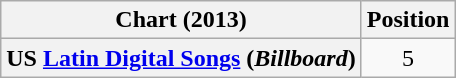<table class="wikitable plainrowheaders">
<tr>
<th>Chart (2013)</th>
<th>Position</th>
</tr>
<tr>
<th scope="row">US <a href='#'>Latin Digital Songs</a> (<em>Billboard</em>)</th>
<td align="center">5</td>
</tr>
</table>
